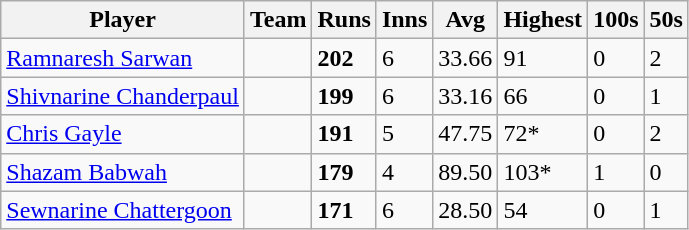<table class="wikitable">
<tr>
<th>Player</th>
<th>Team</th>
<th>Runs</th>
<th>Inns</th>
<th>Avg</th>
<th>Highest</th>
<th>100s</th>
<th>50s</th>
</tr>
<tr>
<td><a href='#'>Ramnaresh Sarwan</a></td>
<td></td>
<td><strong>202</strong></td>
<td>6</td>
<td>33.66</td>
<td>91</td>
<td>0</td>
<td>2</td>
</tr>
<tr>
<td><a href='#'>Shivnarine Chanderpaul</a></td>
<td></td>
<td><strong>199</strong></td>
<td>6</td>
<td>33.16</td>
<td>66</td>
<td>0</td>
<td>1</td>
</tr>
<tr>
<td><a href='#'>Chris Gayle</a></td>
<td></td>
<td><strong>191</strong></td>
<td>5</td>
<td>47.75</td>
<td>72*</td>
<td>0</td>
<td>2</td>
</tr>
<tr>
<td><a href='#'>Shazam Babwah</a></td>
<td></td>
<td><strong>179</strong></td>
<td>4</td>
<td>89.50</td>
<td>103*</td>
<td>1</td>
<td>0</td>
</tr>
<tr>
<td><a href='#'>Sewnarine Chattergoon</a></td>
<td></td>
<td><strong>171</strong></td>
<td>6</td>
<td>28.50</td>
<td>54</td>
<td>0</td>
<td>1</td>
</tr>
</table>
